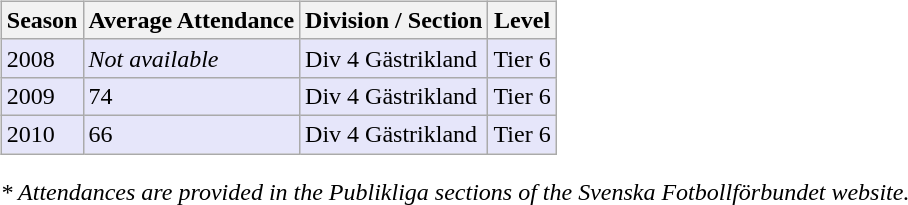<table>
<tr>
<td valign="top" width=0%><br><table class="wikitable">
<tr style="background:#f0f6fa;">
<th><strong>Season</strong></th>
<th><strong>Average Attendance</strong></th>
<th><strong>Division / Section</strong></th>
<th><strong>Level</strong></th>
</tr>
<tr>
<td style="background:#E6E6FA;">2008</td>
<td style="background:#E6E6FA;"><em>Not available</em></td>
<td style="background:#E6E6FA;">Div 4 Gästrikland</td>
<td style="background:#E6E6FA;">Tier 6</td>
</tr>
<tr>
<td style="background:#E6E6FA;">2009</td>
<td style="background:#E6E6FA;">74</td>
<td style="background:#E6E6FA;">Div 4 Gästrikland</td>
<td style="background:#E6E6FA;">Tier 6</td>
</tr>
<tr>
<td style="background:#E6E6FA;">2010</td>
<td style="background:#E6E6FA;">66</td>
<td style="background:#E6E6FA;">Div 4 Gästrikland</td>
<td style="background:#E6E6FA;">Tier 6</td>
</tr>
</table>
<em>* Attendances are provided in the Publikliga sections of the Svenska Fotbollförbundet website.</em> </td>
</tr>
</table>
